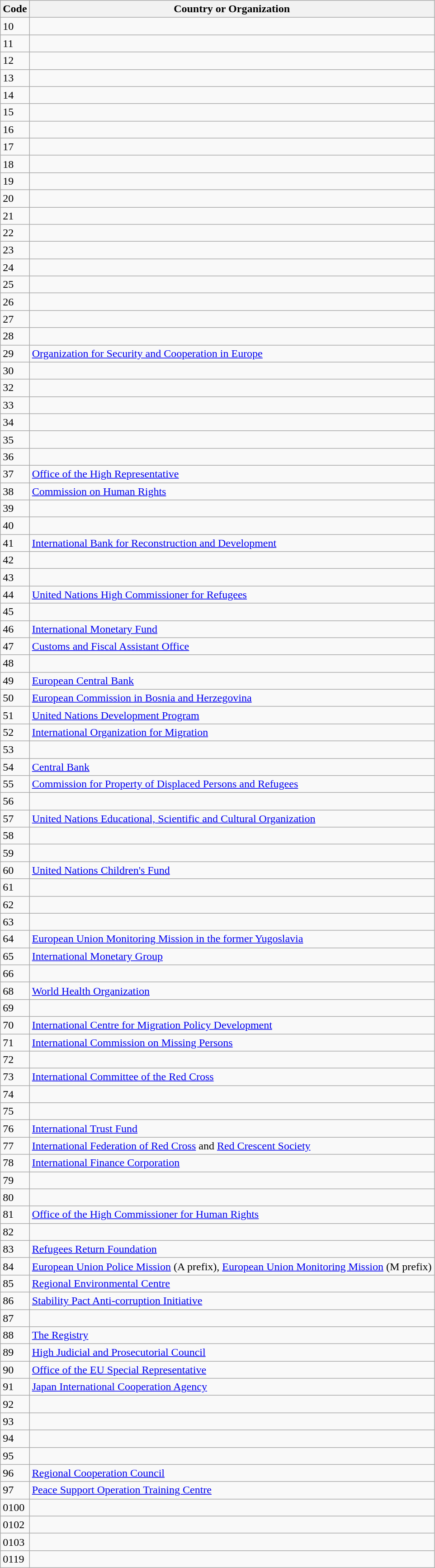<table class="wikitable">
<tr>
<th>Code</th>
<th>Country or Organization</th>
</tr>
<tr>
<td>10</td>
<td></td>
</tr>
<tr>
<td>11</td>
<td></td>
</tr>
<tr>
<td>12</td>
<td></td>
</tr>
<tr>
<td>13</td>
<td></td>
</tr>
<tr>
<td>14</td>
<td></td>
</tr>
<tr>
<td>15</td>
<td></td>
</tr>
<tr>
<td>16</td>
<td></td>
</tr>
<tr>
<td>17</td>
<td></td>
</tr>
<tr>
<td>18</td>
<td></td>
</tr>
<tr>
<td>19</td>
<td></td>
</tr>
<tr>
<td>20</td>
<td></td>
</tr>
<tr>
<td>21</td>
<td></td>
</tr>
<tr>
<td>22</td>
<td></td>
</tr>
<tr>
<td>23</td>
<td></td>
</tr>
<tr>
<td>24</td>
<td></td>
</tr>
<tr>
<td>25</td>
<td></td>
</tr>
<tr>
<td>26</td>
<td></td>
</tr>
<tr>
<td>27</td>
<td></td>
</tr>
<tr>
<td>28</td>
<td></td>
</tr>
<tr>
<td>29</td>
<td><a href='#'>Organization for Security and Cooperation in Europe</a></td>
</tr>
<tr>
<td>30</td>
<td></td>
</tr>
<tr>
<td>32</td>
<td></td>
</tr>
<tr>
<td>33</td>
<td></td>
</tr>
<tr>
<td>34</td>
<td></td>
</tr>
<tr>
<td>35</td>
<td></td>
</tr>
<tr>
<td>36</td>
<td></td>
</tr>
<tr>
<td>37</td>
<td><a href='#'>Office of the High Representative</a></td>
</tr>
<tr>
<td>38</td>
<td><a href='#'>Commission on Human Rights</a></td>
</tr>
<tr>
<td>39</td>
<td></td>
</tr>
<tr>
<td>40</td>
<td></td>
</tr>
<tr>
<td>41</td>
<td><a href='#'>International Bank for Reconstruction and Development</a></td>
</tr>
<tr>
<td>42</td>
<td></td>
</tr>
<tr>
<td>43</td>
<td></td>
</tr>
<tr>
<td>44</td>
<td><a href='#'>United Nations High Commissioner for Refugees</a></td>
</tr>
<tr>
<td>45</td>
<td></td>
</tr>
<tr>
<td>46</td>
<td><a href='#'>International Monetary Fund</a></td>
</tr>
<tr>
<td>47</td>
<td><a href='#'>Customs and Fiscal Assistant Office</a></td>
</tr>
<tr>
<td>48</td>
<td></td>
</tr>
<tr>
<td>49</td>
<td><a href='#'>European Central Bank</a></td>
</tr>
<tr>
<td>50</td>
<td><a href='#'>European Commission in Bosnia and Herzegovina</a></td>
</tr>
<tr>
<td>51</td>
<td><a href='#'>United Nations Development Program</a></td>
</tr>
<tr>
<td>52</td>
<td><a href='#'>International Organization for Migration</a></td>
</tr>
<tr>
<td>53</td>
<td></td>
</tr>
<tr>
<td>54</td>
<td><a href='#'>Central Bank</a></td>
</tr>
<tr>
<td>55</td>
<td><a href='#'>Commission for Property of Displaced Persons and Refugees</a></td>
</tr>
<tr>
<td>56</td>
<td></td>
</tr>
<tr>
<td>57</td>
<td><a href='#'>United Nations Educational, Scientific and Cultural Organization</a></td>
</tr>
<tr>
<td>58</td>
<td></td>
</tr>
<tr>
<td>59</td>
<td></td>
</tr>
<tr>
<td>60</td>
<td><a href='#'>United Nations Children's Fund</a></td>
</tr>
<tr>
<td>61</td>
<td></td>
</tr>
<tr>
<td>62</td>
<td></td>
</tr>
<tr>
<td>63</td>
<td></td>
</tr>
<tr>
<td>64</td>
<td><a href='#'>European Union Monitoring Mission in the former Yugoslavia</a></td>
</tr>
<tr>
<td>65</td>
<td><a href='#'>International Monetary Group</a></td>
</tr>
<tr>
<td>66</td>
<td></td>
</tr>
<tr>
<td>68</td>
<td><a href='#'>World Health Organization</a></td>
</tr>
<tr>
<td>69</td>
<td></td>
</tr>
<tr>
<td>70</td>
<td><a href='#'>International Centre for Migration Policy Development</a></td>
</tr>
<tr>
<td>71</td>
<td><a href='#'>International Commission on Missing Persons</a></td>
</tr>
<tr>
<td>72</td>
<td></td>
</tr>
<tr>
<td>73</td>
<td><a href='#'>International Committee of the Red Cross</a></td>
</tr>
<tr>
<td>74</td>
<td></td>
</tr>
<tr>
<td>75</td>
<td></td>
</tr>
<tr>
<td>76</td>
<td><a href='#'>International Trust Fund</a></td>
</tr>
<tr>
<td>77</td>
<td><a href='#'>International Federation of Red Cross</a> and <a href='#'>Red Crescent Society</a></td>
</tr>
<tr>
<td>78</td>
<td><a href='#'>International Finance Corporation</a></td>
</tr>
<tr>
<td>79</td>
<td></td>
</tr>
<tr>
<td>80</td>
<td></td>
</tr>
<tr>
<td>81</td>
<td><a href='#'>Office of the High Commissioner for Human Rights</a></td>
</tr>
<tr>
<td>82</td>
<td></td>
</tr>
<tr>
<td>83</td>
<td><a href='#'>Refugees Return Foundation</a></td>
</tr>
<tr>
<td>84</td>
<td><a href='#'>European Union Police Mission</a> (A prefix), <a href='#'>European Union Monitoring Mission</a> (M prefix)</td>
</tr>
<tr>
<td>85</td>
<td><a href='#'>Regional Environmental Centre</a></td>
</tr>
<tr>
<td>86</td>
<td><a href='#'>Stability Pact Anti-corruption Initiative</a></td>
</tr>
<tr>
<td>87</td>
<td></td>
</tr>
<tr>
<td>88</td>
<td><a href='#'>The Registry</a></td>
</tr>
<tr>
<td>89</td>
<td><a href='#'>High Judicial and Prosecutorial Council</a></td>
</tr>
<tr>
<td>90</td>
<td><a href='#'>Office of the EU Special Representative</a></td>
</tr>
<tr>
<td>91</td>
<td><a href='#'>Japan International Cooperation Agency</a></td>
</tr>
<tr>
<td>92</td>
<td></td>
</tr>
<tr>
<td>93</td>
<td></td>
</tr>
<tr>
<td>94</td>
<td></td>
</tr>
<tr>
<td>95</td>
<td></td>
</tr>
<tr>
<td>96</td>
<td><a href='#'>Regional Cooperation Council</a></td>
</tr>
<tr>
<td>97</td>
<td><a href='#'>Peace Support Operation Training Centre</a></td>
</tr>
<tr>
<td>0100</td>
<td></td>
</tr>
<tr>
<td>0102</td>
<td></td>
</tr>
<tr>
<td>0103</td>
<td></td>
</tr>
<tr>
<td>0119</td>
<td></td>
</tr>
</table>
